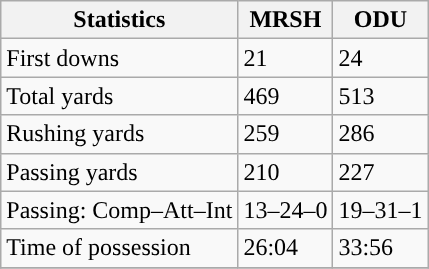<table class="wikitable" style="float: left;">
<tr>
<th>Statistics</th>
<th>MRSH</th>
<th>ODU</th>
</tr>
<tr>
<td>First downs</td>
<td>21</td>
<td>24</td>
</tr>
<tr>
<td>Total yards</td>
<td>469</td>
<td>513</td>
</tr>
<tr>
<td>Rushing yards</td>
<td>259</td>
<td>286</td>
</tr>
<tr>
<td>Passing yards</td>
<td>210</td>
<td>227</td>
</tr>
<tr>
<td>Passing: Comp–Att–Int</td>
<td>13–24–0</td>
<td>19–31–1</td>
</tr>
<tr>
<td>Time of possession</td>
<td>26:04</td>
<td>33:56</td>
</tr>
<tr>
</tr>
</table>
